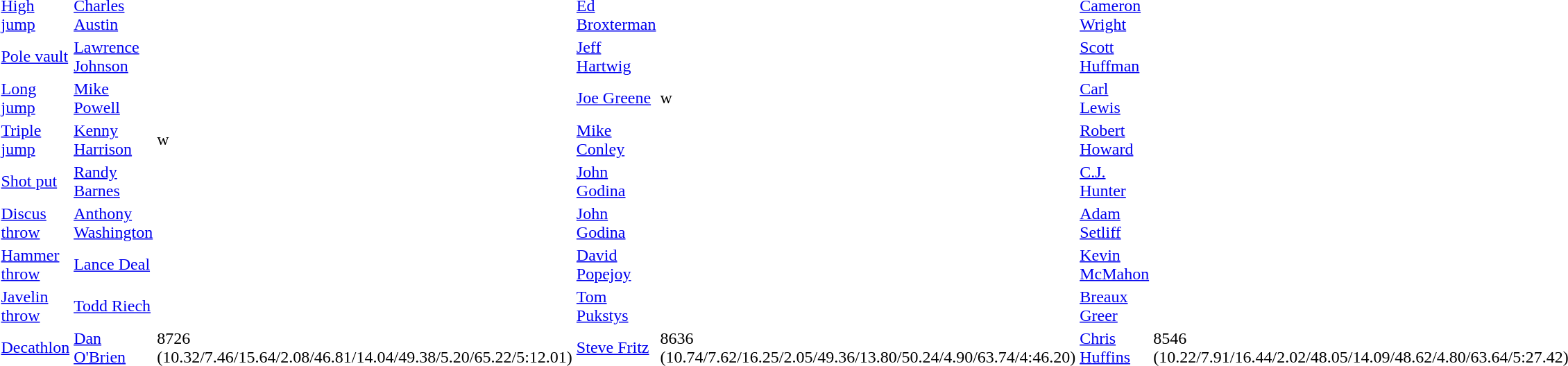<table>
<tr>
<td><a href='#'>High jump</a></td>
<td><a href='#'>Charles Austin</a></td>
<td></td>
<td><a href='#'>Ed Broxterman</a></td>
<td></td>
<td><a href='#'>Cameron Wright</a></td>
<td></td>
</tr>
<tr>
<td><a href='#'>Pole vault</a></td>
<td><a href='#'>Lawrence Johnson</a></td>
<td></td>
<td><a href='#'>Jeff Hartwig</a></td>
<td></td>
<td><a href='#'>Scott Huffman</a></td>
<td></td>
</tr>
<tr>
<td><a href='#'>Long jump</a></td>
<td><a href='#'>Mike Powell</a></td>
<td></td>
<td><a href='#'>Joe Greene</a></td>
<td>w</td>
<td><a href='#'>Carl Lewis</a></td>
<td></td>
</tr>
<tr>
<td><a href='#'>Triple jump</a></td>
<td><a href='#'>Kenny Harrison</a></td>
<td>w</td>
<td><a href='#'>Mike Conley</a></td>
<td></td>
<td><a href='#'>Robert Howard</a></td>
<td></td>
</tr>
<tr>
<td><a href='#'>Shot put</a></td>
<td><a href='#'>Randy Barnes</a></td>
<td></td>
<td><a href='#'>John Godina</a></td>
<td></td>
<td><a href='#'>C.J. Hunter</a></td>
<td></td>
</tr>
<tr>
<td><a href='#'>Discus throw</a></td>
<td><a href='#'>Anthony Washington</a></td>
<td></td>
<td><a href='#'>John Godina</a></td>
<td></td>
<td><a href='#'>Adam Setliff</a></td>
<td></td>
</tr>
<tr>
<td><a href='#'>Hammer throw</a></td>
<td><a href='#'>Lance Deal</a></td>
<td></td>
<td><a href='#'>David Popejoy</a></td>
<td></td>
<td><a href='#'>Kevin McMahon</a></td>
<td></td>
</tr>
<tr>
<td><a href='#'>Javelin throw</a></td>
<td><a href='#'>Todd Riech</a></td>
<td></td>
<td><a href='#'>Tom Pukstys</a></td>
<td></td>
<td><a href='#'>Breaux Greer</a></td>
<td></td>
</tr>
<tr>
<td><a href='#'>Decathlon</a></td>
<td><a href='#'>Dan O'Brien</a></td>
<td>8726 (10.32/7.46/15.64/2.08/46.81/14.04/49.38/5.20/65.22/5:12.01)</td>
<td><a href='#'>Steve Fritz</a></td>
<td>8636 (10.74/7.62/16.25/2.05/49.36/13.80/50.24/4.90/63.74/4:46.20)</td>
<td><a href='#'>Chris Huffins</a></td>
<td>8546 (10.22/7.91/16.44/2.02/48.05/14.09/48.62/4.80/63.64/5:27.42)</td>
</tr>
</table>
